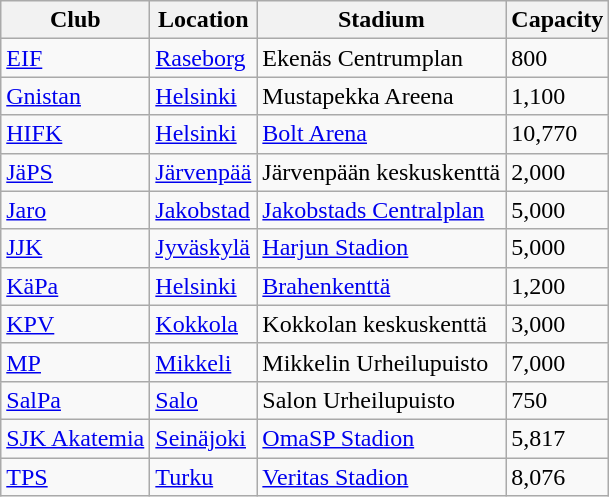<table class="wikitable sortable">
<tr>
<th>Club</th>
<th>Location</th>
<th>Stadium</th>
<th>Capacity</th>
</tr>
<tr>
<td><a href='#'>EIF</a></td>
<td><a href='#'>Raseborg</a></td>
<td>Ekenäs Centrumplan</td>
<td>800</td>
</tr>
<tr>
<td><a href='#'>Gnistan</a></td>
<td><a href='#'>Helsinki</a></td>
<td>Mustapekka Areena</td>
<td>1,100</td>
</tr>
<tr>
<td><a href='#'>HIFK</a></td>
<td><a href='#'>Helsinki</a></td>
<td><a href='#'>Bolt Arena</a></td>
<td>10,770</td>
</tr>
<tr>
<td><a href='#'>JäPS</a></td>
<td><a href='#'>Järvenpää</a></td>
<td>Järvenpään keskuskenttä</td>
<td>2,000</td>
</tr>
<tr>
<td><a href='#'>Jaro</a></td>
<td><a href='#'>Jakobstad</a></td>
<td><a href='#'>Jakobstads Centralplan</a></td>
<td>5,000</td>
</tr>
<tr>
<td><a href='#'>JJK</a></td>
<td><a href='#'>Jyväskylä</a></td>
<td><a href='#'>Harjun Stadion</a></td>
<td>5,000</td>
</tr>
<tr>
<td><a href='#'>KäPa</a></td>
<td><a href='#'>Helsinki</a></td>
<td><a href='#'>Brahenkenttä</a></td>
<td>1,200</td>
</tr>
<tr>
<td><a href='#'>KPV</a></td>
<td><a href='#'>Kokkola</a></td>
<td>Kokkolan keskuskenttä</td>
<td>3,000</td>
</tr>
<tr>
<td><a href='#'>MP</a></td>
<td><a href='#'>Mikkeli</a></td>
<td>Mikkelin Urheilupuisto</td>
<td>7,000</td>
</tr>
<tr>
<td><a href='#'>SalPa</a></td>
<td><a href='#'>Salo</a></td>
<td>Salon Urheilupuisto</td>
<td>750</td>
</tr>
<tr>
<td><a href='#'>SJK Akatemia</a></td>
<td><a href='#'>Seinäjoki</a></td>
<td><a href='#'>OmaSP Stadion</a></td>
<td>5,817</td>
</tr>
<tr>
<td><a href='#'>TPS</a></td>
<td><a href='#'>Turku</a></td>
<td><a href='#'>Veritas Stadion</a></td>
<td>8,076</td>
</tr>
</table>
